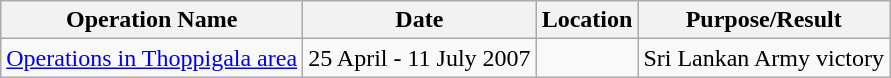<table class="wikitable sortable">
<tr>
<th>Operation Name</th>
<th>Date</th>
<th>Location</th>
<th>Purpose/Result</th>
</tr>
<tr>
<td><a href='#'>Operations in Thoppigala area</a></td>
<td>25 April - 11 July 2007</td>
<td></td>
<td>Sri Lankan Army victory</td>
</tr>
</table>
